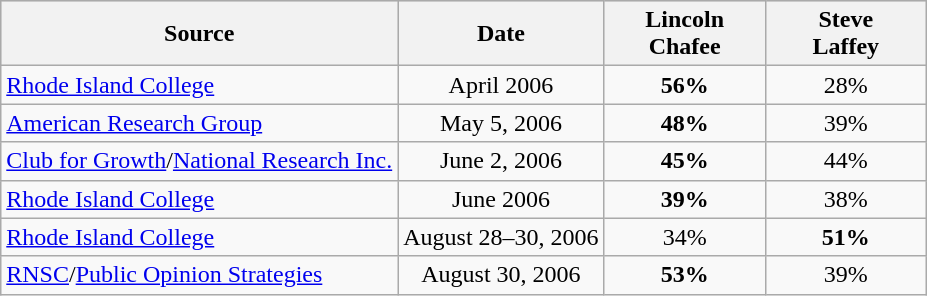<table class="wikitable" style="text-align:center">
<tr style="background:lightgrey;">
<th>Source</th>
<th>Date</th>
<th style="width:100px;">Lincoln<br>Chafee</th>
<th style="width:100px;">Steve<br>Laffey</th>
</tr>
<tr>
<td align=left><a href='#'>Rhode Island College</a></td>
<td>April 2006</td>
<td><strong>56%</strong></td>
<td>28%</td>
</tr>
<tr>
<td align=left><a href='#'>American Research Group</a></td>
<td>May 5, 2006</td>
<td><strong>48%</strong></td>
<td>39%</td>
</tr>
<tr>
<td align=left><a href='#'>Club for Growth</a>/<a href='#'>National Research Inc.</a></td>
<td>June 2, 2006</td>
<td><strong>45%</strong></td>
<td>44%</td>
</tr>
<tr>
<td align=left><a href='#'>Rhode Island College</a></td>
<td>June 2006</td>
<td><strong>39%</strong></td>
<td>38%</td>
</tr>
<tr>
<td align=left><a href='#'>Rhode Island College</a></td>
<td>August 28–30, 2006</td>
<td>34%</td>
<td><strong>51%</strong></td>
</tr>
<tr>
<td align=left><a href='#'>RNSC</a>/<a href='#'>Public Opinion Strategies</a></td>
<td>August 30, 2006</td>
<td><strong>53%</strong></td>
<td>39%</td>
</tr>
</table>
